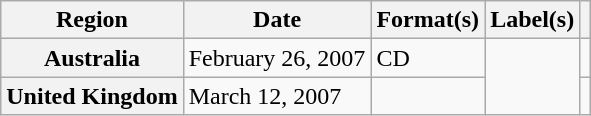<table class="wikitable plainrowheaders">
<tr>
<th scope="col">Region</th>
<th scope="col">Date</th>
<th scope="col">Format(s)</th>
<th scope="col">Label(s)</th>
<th scope="col"></th>
</tr>
<tr>
<th scope="row">Australia</th>
<td>February 26, 2007</td>
<td>CD</td>
<td rowspan="2"></td>
<td></td>
</tr>
<tr>
<th scope="row">United Kingdom</th>
<td>March 12, 2007</td>
<td></td>
<td></td>
</tr>
</table>
